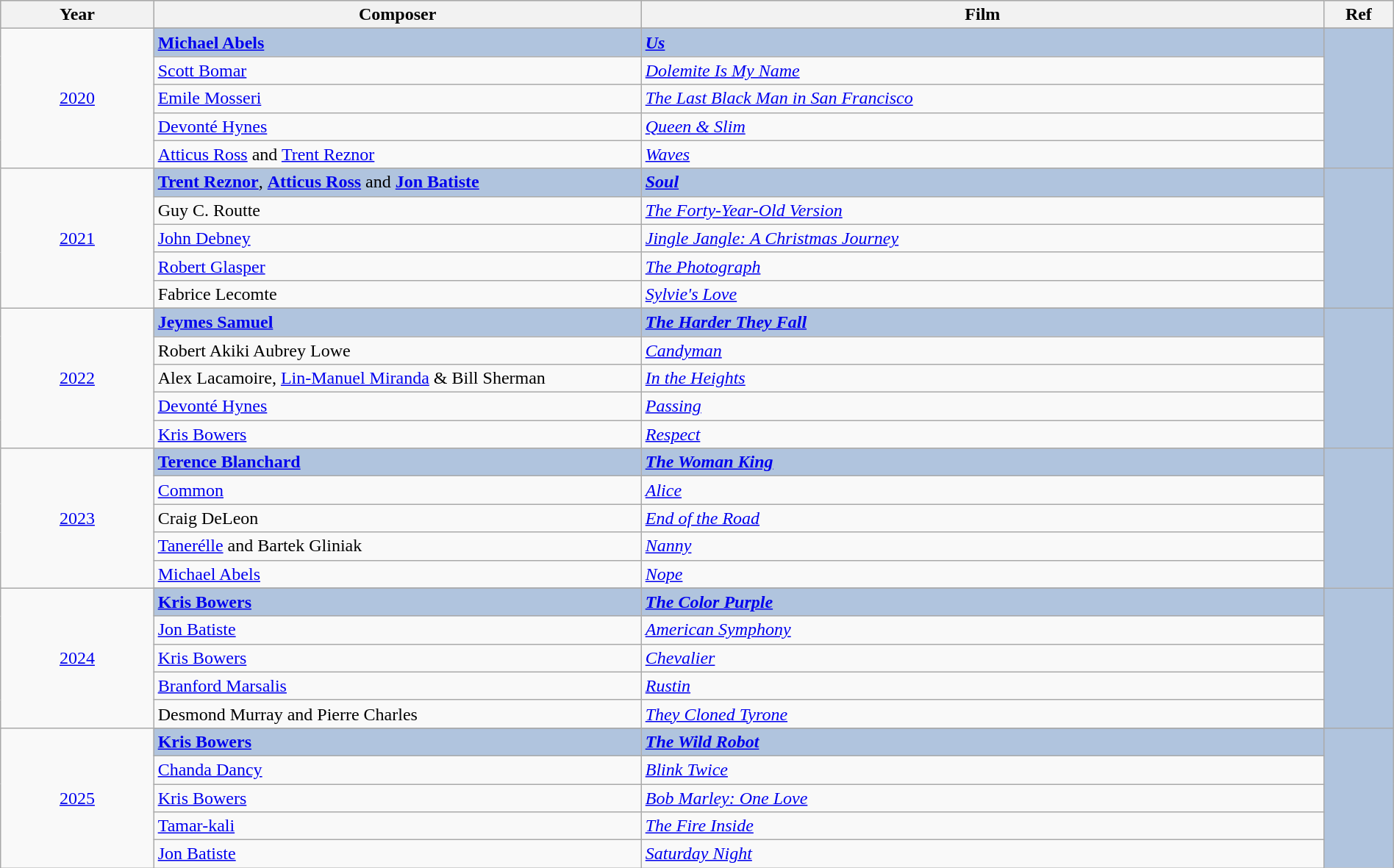<table class="wikitable" style="width:100%;">
<tr style="background:#bebebe;">
<th style="width:11%;">Year</th>
<th style="width:35%;">Composer</th>
<th style="width:49%;">Film</th>
<th style="width:5%;">Ref</th>
</tr>
<tr>
<td rowspan="6" align="center"><a href='#'>2020</a></td>
</tr>
<tr style="background:#B0C4DE">
<td><strong><a href='#'>Michael Abels</a></strong></td>
<td><strong><em><a href='#'>Us</a></em></strong></td>
<td rowspan="6" align="center"></td>
</tr>
<tr>
<td><a href='#'>Scott Bomar</a></td>
<td><em><a href='#'>Dolemite Is My Name</a></em></td>
</tr>
<tr>
<td><a href='#'>Emile Mosseri</a></td>
<td><em><a href='#'>The Last Black Man in San Francisco</a></em></td>
</tr>
<tr>
<td><a href='#'>Devonté Hynes</a></td>
<td><em><a href='#'>Queen & Slim</a></em></td>
</tr>
<tr>
<td><a href='#'>Atticus Ross</a> and <a href='#'>Trent Reznor</a></td>
<td><em><a href='#'>Waves</a></em></td>
</tr>
<tr>
<td rowspan="6" align="center"><a href='#'>2021</a></td>
</tr>
<tr style="background:#B0C4DE">
<td><strong><a href='#'>Trent Reznor</a></strong>, <strong><a href='#'>Atticus Ross</a></strong> and <strong><a href='#'>Jon Batiste</a></strong></td>
<td><strong><em><a href='#'>Soul</a></em></strong></td>
<td rowspan="6" align="center"></td>
</tr>
<tr>
<td>Guy C. Routte</td>
<td><em><a href='#'>The Forty-Year-Old Version</a></em></td>
</tr>
<tr>
<td><a href='#'>John Debney</a></td>
<td><em><a href='#'>Jingle Jangle: A Christmas Journey</a></em></td>
</tr>
<tr>
<td><a href='#'>Robert Glasper</a></td>
<td><em><a href='#'>The Photograph</a></em></td>
</tr>
<tr>
<td>Fabrice Lecomte</td>
<td><em><a href='#'>Sylvie's Love</a></em></td>
</tr>
<tr>
<td rowspan="6" align="center"><a href='#'>2022</a></td>
</tr>
<tr style="background:#B0C4DE">
<td><strong><a href='#'>Jeymes Samuel</a></strong></td>
<td><strong><em><a href='#'>The Harder They Fall</a></em></strong></td>
<td rowspan="6" align="center"></td>
</tr>
<tr>
<td>Robert Akiki Aubrey Lowe</td>
<td><em><a href='#'>Candyman</a></em></td>
</tr>
<tr>
<td>Alex Lacamoire, <a href='#'>Lin-Manuel Miranda</a> & Bill Sherman</td>
<td><em><a href='#'>In the Heights</a></em></td>
</tr>
<tr>
<td><a href='#'>Devonté Hynes</a></td>
<td><em><a href='#'>Passing</a></em></td>
</tr>
<tr>
<td><a href='#'>Kris Bowers</a></td>
<td><em><a href='#'>Respect</a></em></td>
</tr>
<tr>
<td rowspan="6" align="center"><a href='#'>2023</a></td>
</tr>
<tr style="background:#B0C4DE">
<td><strong><a href='#'>Terence Blanchard</a></strong></td>
<td><strong><em><a href='#'>The Woman King</a></em></strong></td>
<td rowspan="6" align="center"></td>
</tr>
<tr>
<td><a href='#'>Common</a></td>
<td><em><a href='#'>Alice</a></em></td>
</tr>
<tr>
<td>Craig DeLeon</td>
<td><em><a href='#'>End of the Road</a></em></td>
</tr>
<tr>
<td><a href='#'>Tanerélle</a> and Bartek Gliniak</td>
<td><em><a href='#'>Nanny</a></em></td>
</tr>
<tr>
<td><a href='#'>Michael Abels</a></td>
<td><em><a href='#'>Nope</a></em></td>
</tr>
<tr>
<td rowspan="6" align="center"><a href='#'>2024</a></td>
</tr>
<tr style="background:#B0C4DE">
<td><strong><a href='#'>Kris Bowers</a></strong></td>
<td><strong><em><a href='#'>The Color Purple</a></em></strong></td>
<td rowspan="6" align="center"></td>
</tr>
<tr>
<td><a href='#'>Jon Batiste</a></td>
<td><em><a href='#'>American Symphony</a></em></td>
</tr>
<tr>
<td><a href='#'>Kris Bowers</a></td>
<td><em><a href='#'>Chevalier</a></em></td>
</tr>
<tr>
<td><a href='#'>Branford Marsalis</a></td>
<td><em><a href='#'>Rustin</a></em></td>
</tr>
<tr>
<td>Desmond Murray and Pierre Charles</td>
<td><em><a href='#'>They Cloned Tyrone</a></em></td>
</tr>
<tr>
<td rowspan="6" align="center"><a href='#'>2025</a></td>
</tr>
<tr style="background:#B0C4DE">
<td><strong><a href='#'>Kris Bowers</a></strong></td>
<td><strong><em><a href='#'>The Wild Robot</a></em></strong></td>
<td rowspan="6" align="center"></td>
</tr>
<tr>
<td><a href='#'>Chanda Dancy</a></td>
<td><em><a href='#'>Blink Twice</a></em></td>
</tr>
<tr>
<td><a href='#'>Kris Bowers</a></td>
<td><em><a href='#'>Bob Marley: One Love</a></em></td>
</tr>
<tr>
<td><a href='#'>Tamar-kali</a></td>
<td><em><a href='#'>The Fire Inside</a></em></td>
</tr>
<tr>
<td><a href='#'>Jon Batiste</a></td>
<td><em><a href='#'>Saturday Night</a></em></td>
</tr>
</table>
